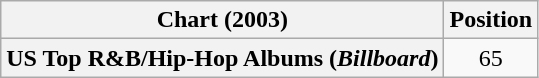<table class="wikitable plainrowheaders" style="text-align:center">
<tr>
<th scope="col">Chart (2003)</th>
<th scope="col">Position</th>
</tr>
<tr>
<th scope="row">US Top R&B/Hip-Hop Albums (<em>Billboard</em>)</th>
<td>65</td>
</tr>
</table>
